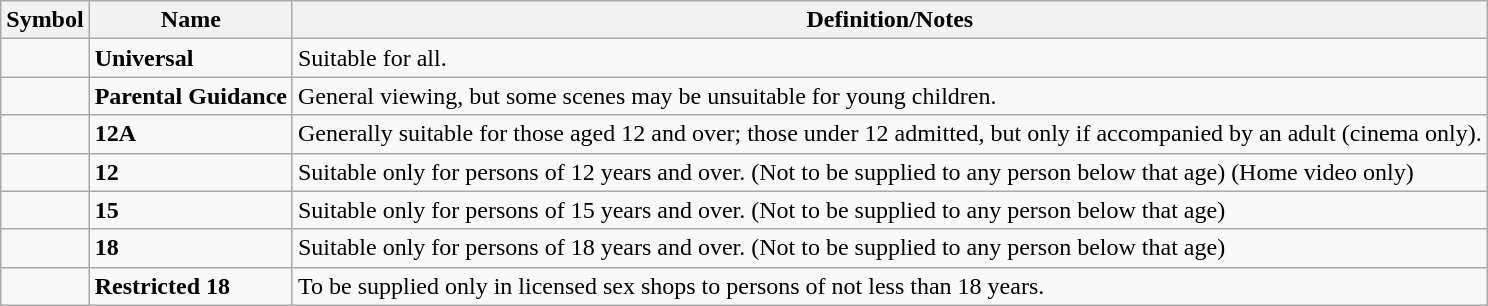<table class="wikitable">
<tr>
<th>Symbol</th>
<th>Name</th>
<th>Definition/Notes</th>
</tr>
<tr>
<td align="center"></td>
<td><strong>Universal</strong></td>
<td>Suitable for all.</td>
</tr>
<tr>
<td align="center"></td>
<td><strong>Parental Guidance</strong></td>
<td>General viewing, but some scenes may be unsuitable for young children.</td>
</tr>
<tr>
<td align="center"></td>
<td><strong>12A</strong></td>
<td>Generally suitable for those aged 12 and over; those under 12 admitted, but only if accompanied by an adult (cinema only).</td>
</tr>
<tr>
<td align="center"></td>
<td><strong>12</strong></td>
<td>Suitable only for persons of 12 years and over. (Not to be supplied to any person below that age) (Home video only)</td>
</tr>
<tr>
<td align="center"></td>
<td><strong>15</strong></td>
<td>Suitable only for persons of 15 years and over. (Not to be supplied to any person below that age)</td>
</tr>
<tr>
<td align="center"></td>
<td><strong>18</strong></td>
<td>Suitable only for persons of 18 years and over. (Not to be supplied to any person below that age)</td>
</tr>
<tr>
<td align="center"></td>
<td><strong>Restricted 18</strong></td>
<td>To be supplied only in licensed sex shops to persons of not less than 18 years.</td>
</tr>
</table>
